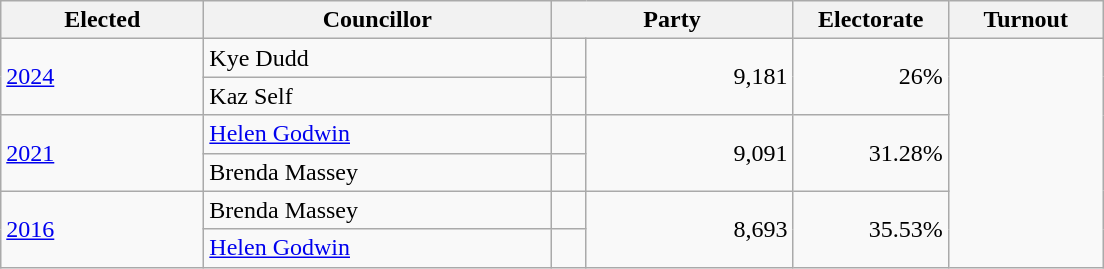<table class="wikitable" style="width:46em;">
<tr>
<th scope=col style="width:8em;">Elected</th>
<th scope=col style="width:14em;">Councillor</th>
<th scope=col style="width:12em;" colspan=2>Party</th>
<th scope=col style="width:6em;">Electorate</th>
<th scope=col style="width:6em;">Turnout</th>
</tr>
<tr>
<td rowspan=2><a href='#'>2024</a></td>
<td>Kye Dudd</td>
<td></td>
<td rowspan=2 style="text-align:right;">9,181</td>
<td rowspan=2 style="text-align:right;">26%</td>
</tr>
<tr>
<td>Kaz Self</td>
<td></td>
</tr>
<tr>
<td rowspan=2><a href='#'>2021</a></td>
<td><a href='#'>Helen Godwin</a></td>
<td></td>
<td rowspan=2 style="text-align:right;">9,091</td>
<td rowspan=2 style="text-align:right;">31.28%</td>
</tr>
<tr>
<td>Brenda Massey</td>
<td></td>
</tr>
<tr>
<td rowspan=2><a href='#'>2016</a></td>
<td>Brenda Massey</td>
<td></td>
<td rowspan=2 style="text-align:right;">8,693</td>
<td rowspan=2 style="text-align:right;">35.53%</td>
</tr>
<tr>
<td><a href='#'>Helen Godwin</a></td>
<td></td>
</tr>
</table>
